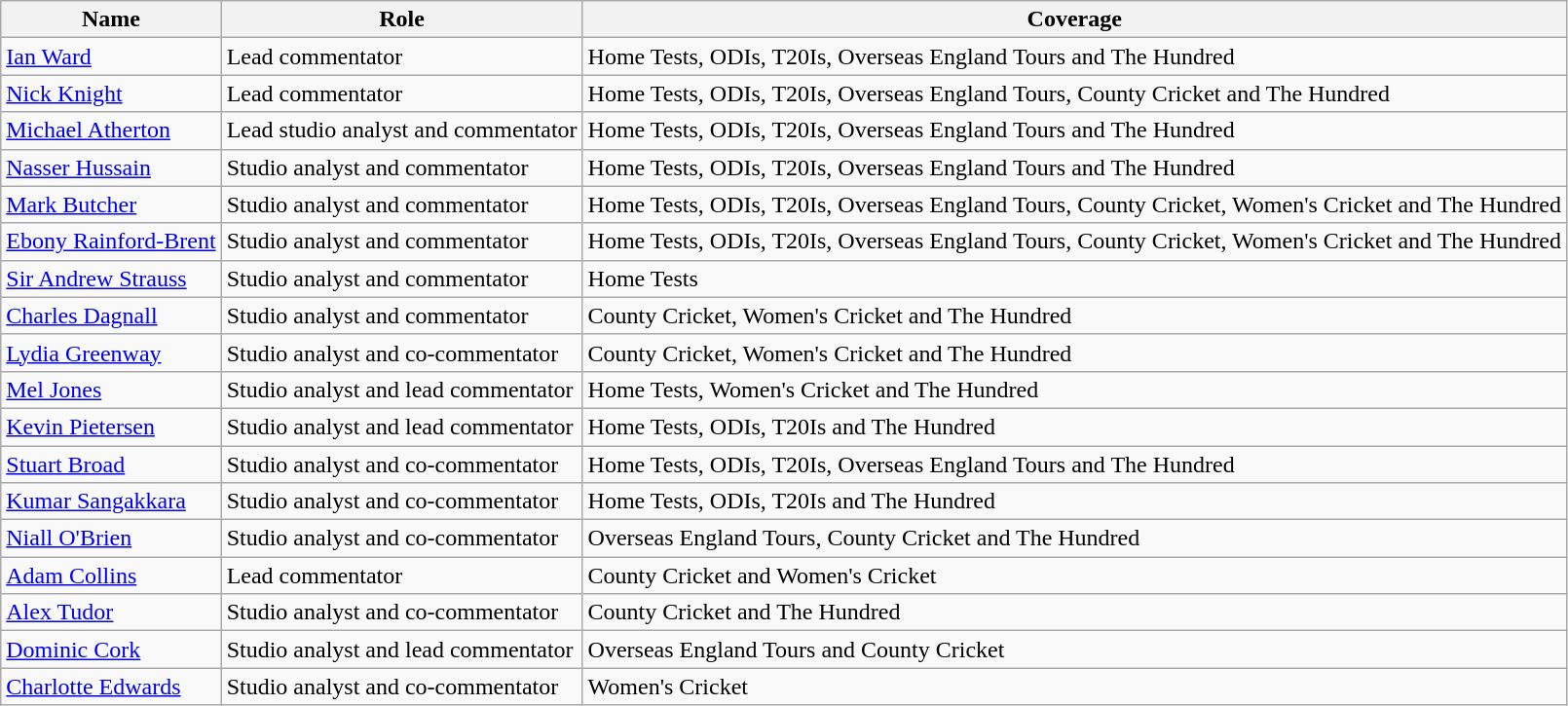<table class="wikitable sortable">
<tr>
<th>Name</th>
<th>Role</th>
<th>Coverage</th>
</tr>
<tr>
<td><a href='#'>Ian Ward</a></td>
<td>Lead commentator</td>
<td>Home Tests, ODIs, T20Is, Overseas England Tours and The Hundred</td>
</tr>
<tr>
<td><a href='#'>Nick Knight</a></td>
<td>Lead commentator</td>
<td>Home Tests, ODIs, T20Is, Overseas England Tours, County Cricket and The Hundred</td>
</tr>
<tr>
<td><a href='#'>Michael Atherton</a></td>
<td>Lead studio analyst and commentator</td>
<td>Home Tests, ODIs, T20Is, Overseas England Tours and The Hundred</td>
</tr>
<tr>
<td><a href='#'>Nasser Hussain</a></td>
<td>Studio analyst and commentator</td>
<td>Home Tests, ODIs, T20Is, Overseas England Tours and The Hundred</td>
</tr>
<tr>
<td><a href='#'>Mark Butcher</a></td>
<td>Studio analyst and commentator</td>
<td>Home Tests, ODIs, T20Is, Overseas England Tours, County Cricket, Women's Cricket and The Hundred</td>
</tr>
<tr>
<td><a href='#'>Ebony Rainford-Brent</a></td>
<td>Studio analyst and commentator</td>
<td>Home Tests, ODIs, T20Is, Overseas England Tours, County Cricket, Women's Cricket and The Hundred</td>
</tr>
<tr>
<td><a href='#'>Sir Andrew Strauss</a></td>
<td>Studio analyst and commentator</td>
<td>Home Tests</td>
</tr>
<tr>
<td><a href='#'>Charles Dagnall</a></td>
<td>Studio analyst and commentator</td>
<td>County Cricket, Women's Cricket and The Hundred</td>
</tr>
<tr>
<td><a href='#'>Lydia Greenway</a></td>
<td>Studio analyst and co-commentator</td>
<td>County Cricket, Women's Cricket and The Hundred</td>
</tr>
<tr>
<td><a href='#'>Mel Jones</a></td>
<td>Studio analyst and lead commentator</td>
<td>Home Tests, Women's Cricket and The Hundred</td>
</tr>
<tr>
<td><a href='#'>Kevin Pietersen</a></td>
<td>Studio analyst and lead commentator</td>
<td>Home Tests, ODIs, T20Is and The Hundred</td>
</tr>
<tr>
<td><a href='#'>Stuart Broad</a></td>
<td>Studio analyst and co-commentator</td>
<td>Home Tests, ODIs, T20Is, Overseas England Tours and The Hundred</td>
</tr>
<tr>
<td><a href='#'>Kumar Sangakkara</a></td>
<td>Studio analyst and co-commentator</td>
<td>Home Tests, ODIs, T20Is and The Hundred</td>
</tr>
<tr>
<td><a href='#'>Niall O'Brien</a></td>
<td>Studio analyst and co-commentator</td>
<td>Overseas England Tours, County Cricket and The Hundred</td>
</tr>
<tr>
<td><a href='#'>Adam Collins</a></td>
<td>Lead commentator</td>
<td>County Cricket and Women's Cricket</td>
</tr>
<tr>
<td><a href='#'>Alex Tudor</a></td>
<td>Studio analyst and co-commentator</td>
<td>County Cricket and The Hundred</td>
</tr>
<tr>
<td><a href='#'>Dominic Cork</a></td>
<td>Studio analyst and lead commentator</td>
<td>Overseas England Tours and County Cricket</td>
</tr>
<tr>
<td><a href='#'>Charlotte Edwards</a></td>
<td>Studio analyst and co-commentator</td>
<td>Women's Cricket</td>
</tr>
</table>
